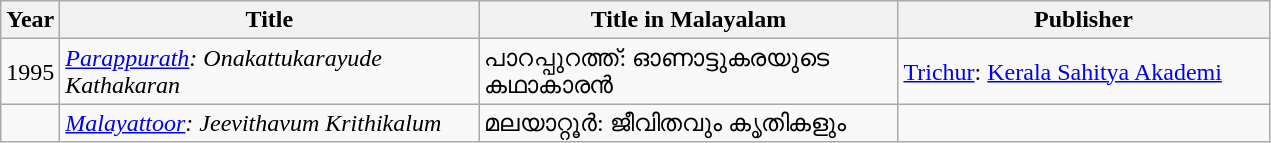<table class="wikitable">
<tr>
<th>Year</th>
<th ! style=width:17em>Title</th>
<th ! style=width:17em>Title in Malayalam</th>
<th ! style=width:15em>Publisher</th>
</tr>
<tr>
<td>1995</td>
<td><em><a href='#'>Parappurath</a>: Onakattukarayude Kathakaran</em></td>
<td>പാറപ്പുറത്ത്: ഓണാട്ടുകരയുടെ കഥാകാരന്‍</td>
<td><a href='#'>Trichur</a>: <a href='#'>Kerala Sahitya Akademi</a></td>
</tr>
<tr>
<td></td>
<td><em><a href='#'>Malayattoor</a>: Jeevithavum Krithikalum</em></td>
<td>മലയാറ്റൂര്‍: ജീവിതവും കൃതികളും</td>
<td></td>
</tr>
</table>
